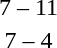<table style="text-align:center">
<tr>
<th width=200></th>
<th width=100></th>
<th width=200></th>
</tr>
<tr>
<td align=right></td>
<td>7 – 11</td>
<td align=left><strong></strong></td>
</tr>
<tr>
<td align=right><strong></strong></td>
<td>7 – 4</td>
<td align=left></td>
</tr>
</table>
